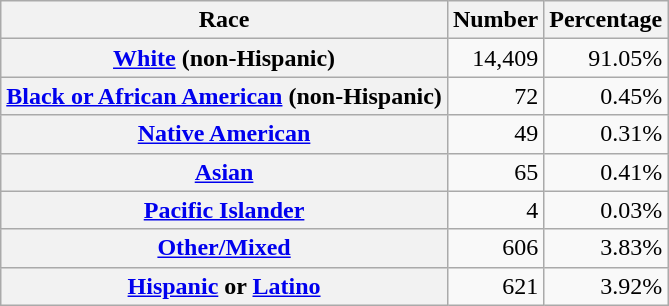<table class="wikitable" style="text-align:right">
<tr>
<th scope="col">Race</th>
<th scope="col">Number</th>
<th scope="col">Percentage</th>
</tr>
<tr>
<th scope="row"><a href='#'>White</a> (non-Hispanic)</th>
<td>14,409</td>
<td>91.05%</td>
</tr>
<tr>
<th scope="row"><a href='#'>Black or African American</a> (non-Hispanic)</th>
<td>72</td>
<td>0.45%</td>
</tr>
<tr>
<th scope="row"><a href='#'>Native American</a></th>
<td>49</td>
<td>0.31%</td>
</tr>
<tr>
<th scope="row"><a href='#'>Asian</a></th>
<td>65</td>
<td>0.41%</td>
</tr>
<tr>
<th scope="row"><a href='#'>Pacific Islander</a></th>
<td>4</td>
<td>0.03%</td>
</tr>
<tr>
<th scope="row"><a href='#'>Other/Mixed</a></th>
<td>606</td>
<td>3.83%</td>
</tr>
<tr>
<th scope="row"><a href='#'>Hispanic</a> or <a href='#'>Latino</a></th>
<td>621</td>
<td>3.92%</td>
</tr>
</table>
